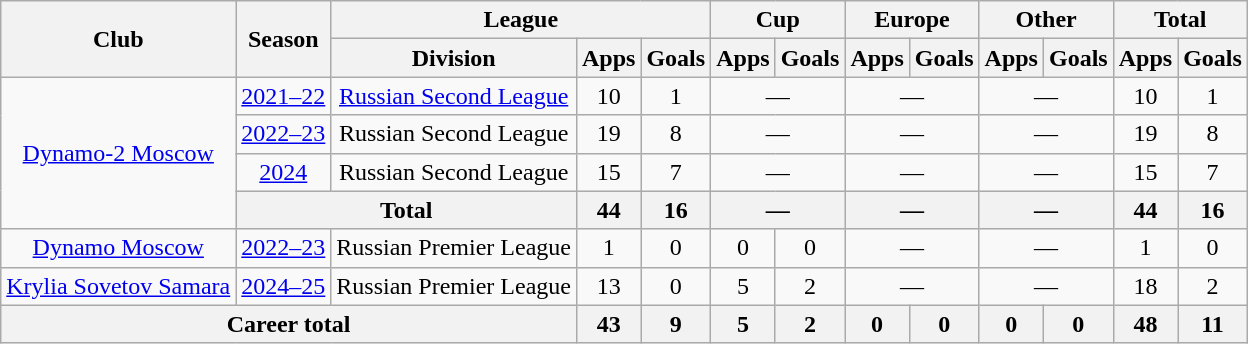<table class="wikitable" style="text-align: center;">
<tr>
<th rowspan="2">Club</th>
<th rowspan="2">Season</th>
<th colspan="3">League</th>
<th colspan="2">Cup</th>
<th colspan="2">Europe</th>
<th colspan="2">Other</th>
<th colspan="2">Total</th>
</tr>
<tr>
<th>Division</th>
<th>Apps</th>
<th>Goals</th>
<th>Apps</th>
<th>Goals</th>
<th>Apps</th>
<th>Goals</th>
<th>Apps</th>
<th>Goals</th>
<th>Apps</th>
<th>Goals</th>
</tr>
<tr>
<td rowspan="4"><a href='#'>Dynamo-2 Moscow</a></td>
<td><a href='#'>2021–22</a></td>
<td><a href='#'>Russian Second League</a></td>
<td>10</td>
<td>1</td>
<td colspan="2">—</td>
<td colspan="2">—</td>
<td colspan="2">—</td>
<td>10</td>
<td>1</td>
</tr>
<tr>
<td><a href='#'>2022–23</a></td>
<td>Russian Second League</td>
<td>19</td>
<td>8</td>
<td colspan="2">—</td>
<td colspan="2">—</td>
<td colspan="2">—</td>
<td>19</td>
<td>8</td>
</tr>
<tr>
<td><a href='#'>2024</a></td>
<td>Russian Second League</td>
<td>15</td>
<td>7</td>
<td colspan="2">—</td>
<td colspan="2">—</td>
<td colspan="2">—</td>
<td>15</td>
<td>7</td>
</tr>
<tr>
<th colspan="2">Total</th>
<th>44</th>
<th>16</th>
<th colspan="2">—</th>
<th colspan="2">—</th>
<th colspan="2">—</th>
<th>44</th>
<th>16</th>
</tr>
<tr>
<td><a href='#'>Dynamo Moscow</a></td>
<td><a href='#'>2022–23</a></td>
<td>Russian Premier League</td>
<td>1</td>
<td>0</td>
<td>0</td>
<td>0</td>
<td colspan="2">—</td>
<td colspan="2">—</td>
<td>1</td>
<td>0</td>
</tr>
<tr>
<td><a href='#'>Krylia Sovetov Samara</a></td>
<td><a href='#'>2024–25</a></td>
<td>Russian Premier League</td>
<td>13</td>
<td>0</td>
<td>5</td>
<td>2</td>
<td colspan="2">—</td>
<td colspan="2">—</td>
<td>18</td>
<td>2</td>
</tr>
<tr>
<th colspan="3">Career total</th>
<th>43</th>
<th>9</th>
<th>5</th>
<th>2</th>
<th>0</th>
<th>0</th>
<th>0</th>
<th>0</th>
<th>48</th>
<th>11</th>
</tr>
</table>
